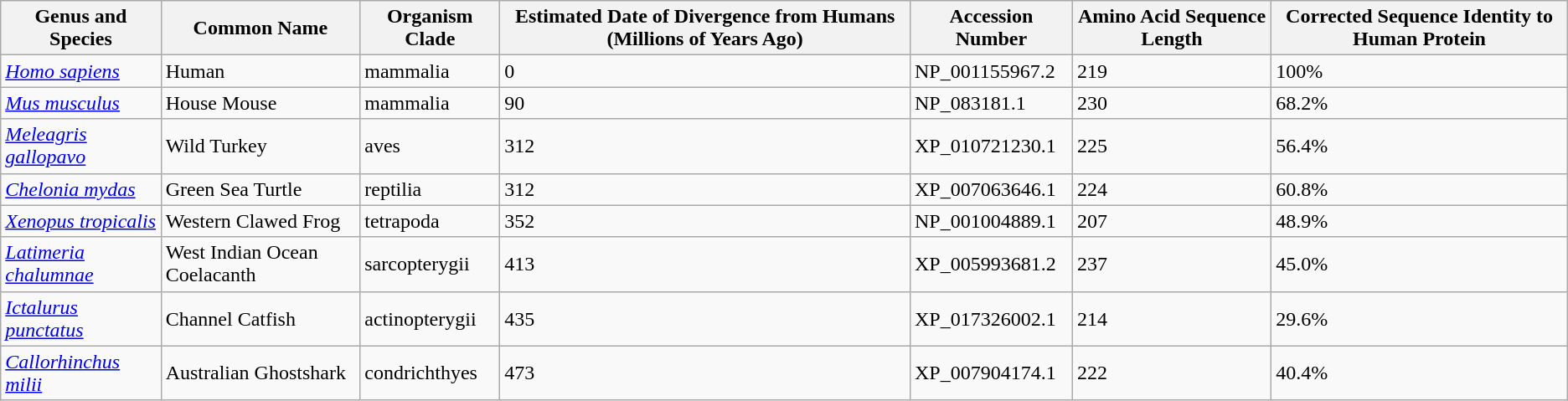<table class="wikitable">
<tr>
<th>Genus and Species</th>
<th>Common Name</th>
<th>Organism Clade</th>
<th>Estimated Date of Divergence from Humans (Millions of Years Ago)</th>
<th>Accession Number</th>
<th>Amino Acid Sequence Length</th>
<th>Corrected Sequence Identity to Human Protein</th>
</tr>
<tr>
<td><em><a href='#'>Homo sapiens</a></em></td>
<td>Human</td>
<td>mammalia</td>
<td>0</td>
<td>NP_001155967.2</td>
<td>219</td>
<td>100%</td>
</tr>
<tr>
<td><em><a href='#'>Mus musculus</a></em></td>
<td>House Mouse</td>
<td>mammalia</td>
<td>90</td>
<td>NP_083181.1</td>
<td>230</td>
<td>68.2%</td>
</tr>
<tr>
<td><em><a href='#'>Meleagris gallopavo</a></em></td>
<td>Wild Turkey</td>
<td>aves</td>
<td>312</td>
<td>XP_010721230.1</td>
<td>225</td>
<td>56.4%</td>
</tr>
<tr>
<td><em><a href='#'>Chelonia mydas</a></em></td>
<td>Green Sea Turtle</td>
<td>reptilia</td>
<td>312</td>
<td>XP_007063646.1</td>
<td>224</td>
<td>60.8%</td>
</tr>
<tr>
<td><em><a href='#'>Xenopus tropicalis</a></em></td>
<td>Western Clawed Frog</td>
<td>tetrapoda</td>
<td>352</td>
<td>NP_001004889.1</td>
<td>207</td>
<td>48.9%</td>
</tr>
<tr>
<td><em><a href='#'>Latimeria chalumnae</a></em></td>
<td>West Indian Ocean Coelacanth</td>
<td>sarcopterygii</td>
<td>413</td>
<td>XP_005993681.2</td>
<td>237</td>
<td>45.0%</td>
</tr>
<tr>
<td><em><a href='#'>Ictalurus punctatus</a></em></td>
<td>Channel Catfish</td>
<td>actinopterygii</td>
<td>435</td>
<td>XP_017326002.1</td>
<td>214</td>
<td>29.6%</td>
</tr>
<tr>
<td><em><a href='#'>Callorhinchus milii</a></em></td>
<td>Australian Ghostshark</td>
<td>condrichthyes</td>
<td>473</td>
<td>XP_007904174.1</td>
<td>222</td>
<td>40.4%</td>
</tr>
</table>
